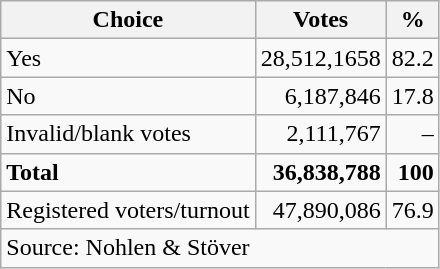<table class=wikitable style=text-align:right>
<tr>
<th>Choice</th>
<th>Votes</th>
<th>%</th>
</tr>
<tr>
<td align=left> Yes</td>
<td>28,512,1658</td>
<td>82.2</td>
</tr>
<tr>
<td align=left>No</td>
<td>6,187,846</td>
<td>17.8</td>
</tr>
<tr>
<td align=left>Invalid/blank votes</td>
<td>2,111,767</td>
<td>–</td>
</tr>
<tr>
<td align=left><strong>Total</strong></td>
<td><strong>36,838,788</strong></td>
<td><strong>100</strong></td>
</tr>
<tr>
<td align=left>Registered voters/turnout</td>
<td>47,890,086</td>
<td>76.9</td>
</tr>
<tr>
<td align=left colspan=3>Source: Nohlen & Stöver</td>
</tr>
</table>
